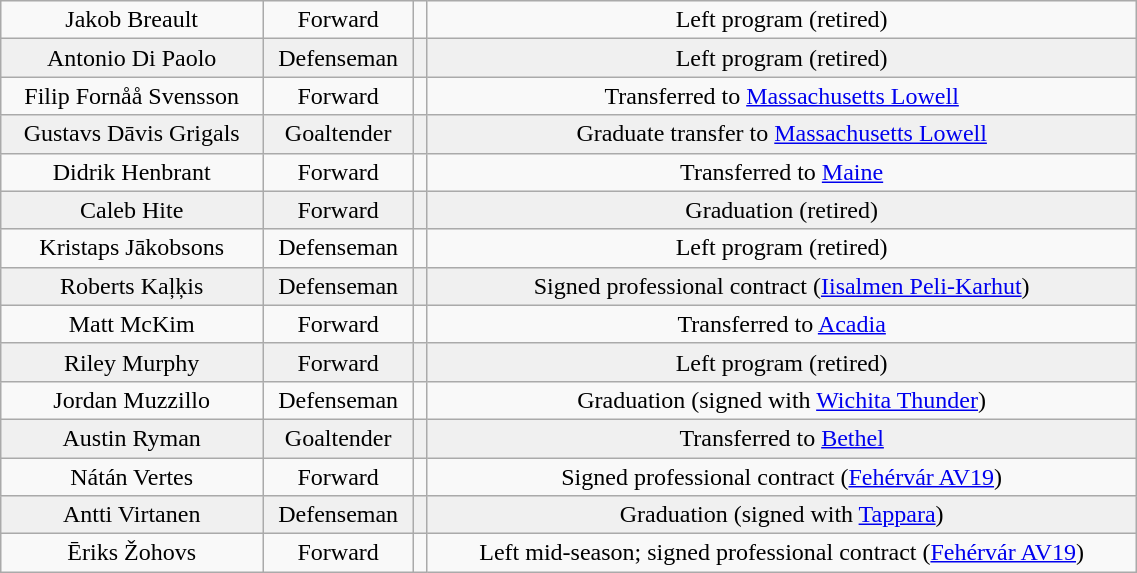<table class="wikitable" width="60%">
<tr align="center" bgcolor="">
<td>Jakob Breault</td>
<td>Forward</td>
<td></td>
<td>Left program (retired)</td>
</tr>
<tr align="center" bgcolor="f0f0f0">
<td>Antonio Di Paolo</td>
<td>Defenseman</td>
<td></td>
<td>Left program (retired)</td>
</tr>
<tr align="center" bgcolor="">
<td>Filip Fornåå Svensson</td>
<td>Forward</td>
<td></td>
<td>Transferred to <a href='#'>Massachusetts Lowell</a></td>
</tr>
<tr align="center" bgcolor="f0f0f0">
<td>Gustavs Dāvis Grigals</td>
<td>Goaltender</td>
<td></td>
<td>Graduate transfer to <a href='#'>Massachusetts Lowell</a></td>
</tr>
<tr align="center" bgcolor="">
<td>Didrik Henbrant</td>
<td>Forward</td>
<td></td>
<td>Transferred to <a href='#'>Maine</a></td>
</tr>
<tr align="center" bgcolor="f0f0f0">
<td>Caleb Hite</td>
<td>Forward</td>
<td></td>
<td>Graduation (retired)</td>
</tr>
<tr align="center" bgcolor="">
<td>Kristaps Jākobsons</td>
<td>Defenseman</td>
<td></td>
<td>Left program (retired)</td>
</tr>
<tr align="center" bgcolor="f0f0f0">
<td>Roberts Kaļķis</td>
<td>Defenseman</td>
<td></td>
<td>Signed professional contract (<a href='#'>Iisalmen Peli-Karhut</a>)</td>
</tr>
<tr align="center" bgcolor="">
<td>Matt McKim</td>
<td>Forward</td>
<td></td>
<td>Transferred to <a href='#'>Acadia</a></td>
</tr>
<tr align="center" bgcolor="f0f0f0">
<td>Riley Murphy</td>
<td>Forward</td>
<td></td>
<td>Left program (retired)</td>
</tr>
<tr align="center" bgcolor="">
<td>Jordan Muzzillo</td>
<td>Defenseman</td>
<td></td>
<td>Graduation (signed with <a href='#'>Wichita Thunder</a>)</td>
</tr>
<tr align="center" bgcolor="f0f0f0">
<td>Austin Ryman</td>
<td>Goaltender</td>
<td></td>
<td>Transferred to <a href='#'>Bethel</a></td>
</tr>
<tr align="center" bgcolor="">
<td>Nátán Vertes</td>
<td>Forward</td>
<td></td>
<td>Signed professional contract (<a href='#'>Fehérvár AV19</a>)</td>
</tr>
<tr align="center" bgcolor="f0f0f0">
<td>Antti Virtanen</td>
<td>Defenseman</td>
<td></td>
<td>Graduation (signed with <a href='#'>Tappara</a>)</td>
</tr>
<tr align="center" bgcolor="">
<td>Ēriks Žohovs</td>
<td>Forward</td>
<td></td>
<td>Left mid-season; signed professional contract (<a href='#'>Fehérvár AV19</a>)</td>
</tr>
</table>
